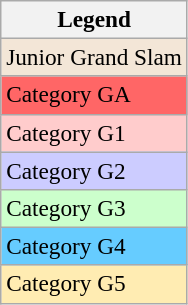<table class="sortable wikitable" style=font-size:97%>
<tr>
<th>Legend</th>
</tr>
<tr bgcolor=#f3e6d7>
<td>Junior Grand Slam</td>
</tr>
<tr bgcolor=#FF6666>
<td>Category GA</td>
</tr>
<tr bgcolor=#ffcccc>
<td>Category G1</td>
</tr>
<tr bgcolor=#ccccff>
<td>Category G2</td>
</tr>
<tr bgcolor=#CCFFCC>
<td>Category G3</td>
</tr>
<tr bgcolor=#66CCFF>
<td>Category G4</td>
</tr>
<tr bgcolor=#ffecb2>
<td>Category G5</td>
</tr>
</table>
